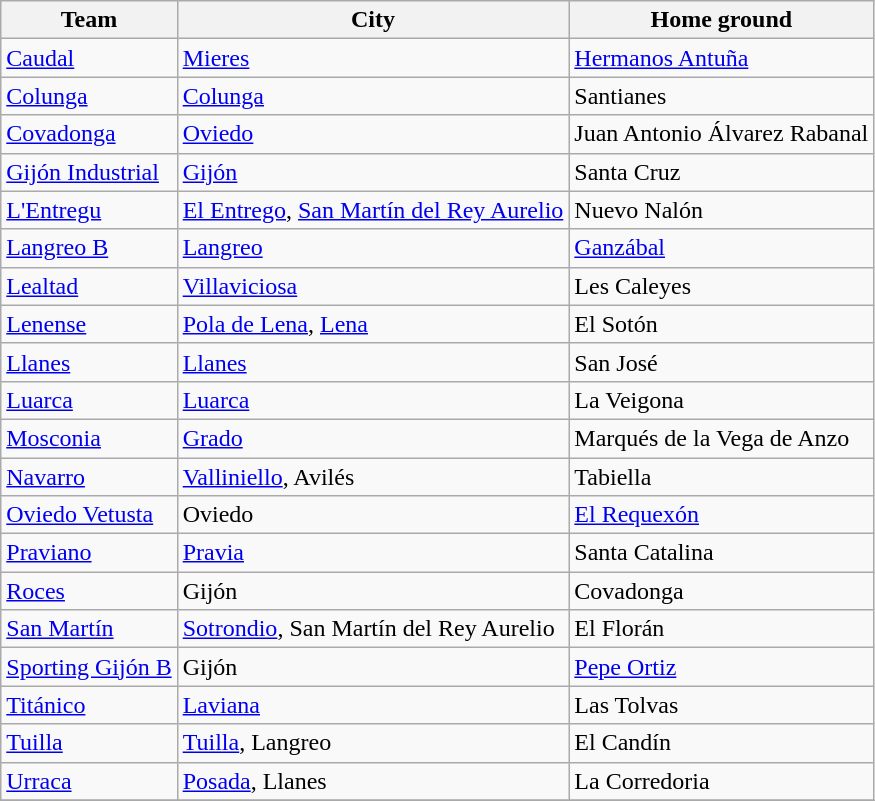<table class="wikitable sortable">
<tr>
<th>Team</th>
<th>City</th>
<th>Home ground</th>
</tr>
<tr>
<td><a href='#'>Caudal</a></td>
<td><a href='#'>Mieres</a></td>
<td><a href='#'>Hermanos Antuña</a></td>
</tr>
<tr>
<td><a href='#'>Colunga</a></td>
<td><a href='#'>Colunga</a></td>
<td>Santianes</td>
</tr>
<tr>
<td><a href='#'>Covadonga</a></td>
<td><a href='#'>Oviedo</a></td>
<td>Juan Antonio Álvarez Rabanal</td>
</tr>
<tr>
<td><a href='#'>Gijón Industrial</a></td>
<td><a href='#'>Gijón</a></td>
<td>Santa Cruz</td>
</tr>
<tr>
<td><a href='#'>L'Entregu</a></td>
<td><a href='#'>El Entrego</a>, <a href='#'>San Martín del Rey Aurelio</a></td>
<td>Nuevo Nalón</td>
</tr>
<tr>
<td><a href='#'>Langreo B</a></td>
<td><a href='#'>Langreo</a></td>
<td><a href='#'>Ganzábal</a></td>
</tr>
<tr>
<td><a href='#'>Lealtad</a></td>
<td><a href='#'>Villaviciosa</a></td>
<td>Les Caleyes</td>
</tr>
<tr>
<td><a href='#'>Lenense</a></td>
<td><a href='#'>Pola de Lena</a>, <a href='#'>Lena</a></td>
<td>El Sotón</td>
</tr>
<tr>
<td><a href='#'>Llanes</a></td>
<td><a href='#'>Llanes</a></td>
<td>San José</td>
</tr>
<tr>
<td><a href='#'>Luarca</a></td>
<td><a href='#'>Luarca</a></td>
<td>La Veigona</td>
</tr>
<tr>
<td><a href='#'>Mosconia</a></td>
<td><a href='#'>Grado</a></td>
<td>Marqués de la Vega de Anzo</td>
</tr>
<tr>
<td><a href='#'>Navarro</a></td>
<td><a href='#'>Valliniello</a>, Avilés</td>
<td>Tabiella</td>
</tr>
<tr>
<td><a href='#'>Oviedo Vetusta</a></td>
<td>Oviedo</td>
<td><a href='#'>El Requexón</a></td>
</tr>
<tr>
<td><a href='#'>Praviano</a></td>
<td><a href='#'>Pravia</a></td>
<td>Santa Catalina</td>
</tr>
<tr>
<td><a href='#'>Roces</a></td>
<td>Gijón</td>
<td>Covadonga</td>
</tr>
<tr>
<td><a href='#'>San Martín</a></td>
<td><a href='#'>Sotrondio</a>, San Martín del Rey Aurelio</td>
<td>El Florán</td>
</tr>
<tr>
<td><a href='#'>Sporting Gijón B</a></td>
<td>Gijón</td>
<td><a href='#'>Pepe Ortiz</a></td>
</tr>
<tr>
<td><a href='#'>Titánico</a></td>
<td><a href='#'>Laviana</a></td>
<td>Las Tolvas</td>
</tr>
<tr>
<td><a href='#'>Tuilla</a></td>
<td><a href='#'>Tuilla</a>, Langreo</td>
<td>El Candín</td>
</tr>
<tr>
<td><a href='#'>Urraca</a></td>
<td><a href='#'>Posada</a>, Llanes</td>
<td>La Corredoria</td>
</tr>
<tr>
</tr>
</table>
